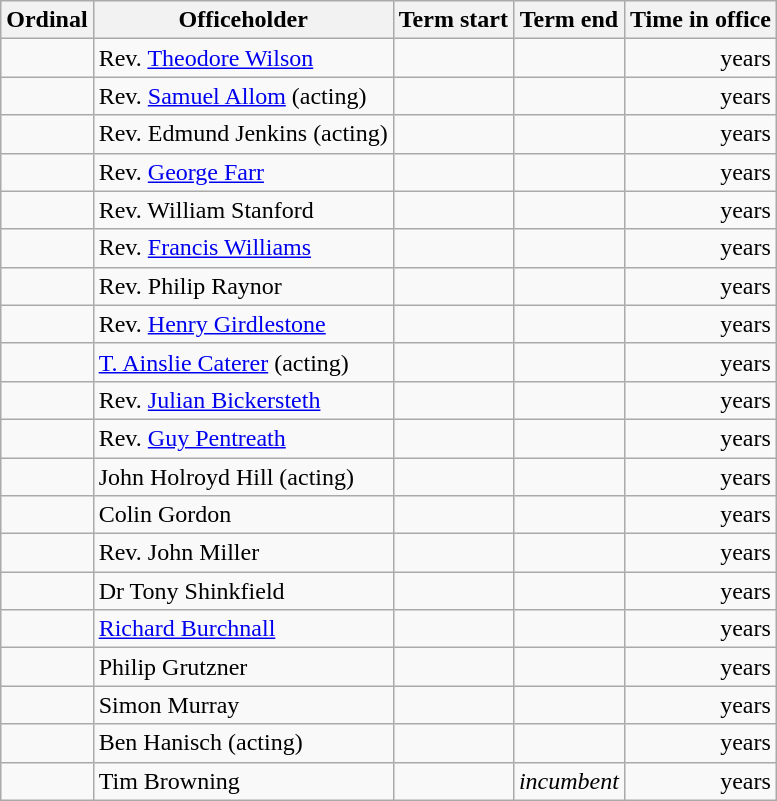<table class="wikitable sortable collapsible">
<tr>
<th scope="col">Ordinal</th>
<th scope="col">Officeholder</th>
<th scope="col">Term start</th>
<th scope="col">Term end</th>
<th scope="col">Time in office</th>
</tr>
<tr>
<td align=center></td>
<td>Rev. <a href='#'>Theodore Wilson</a></td>
<td align=center></td>
<td align=center></td>
<td align=right> years</td>
</tr>
<tr>
<td align=center></td>
<td>Rev. <a href='#'>Samuel Allom</a> (acting)</td>
<td align=center></td>
<td align=center></td>
<td align=right> years</td>
</tr>
<tr>
<td align=center></td>
<td>Rev. Edmund Jenkins (acting)</td>
<td align=center></td>
<td align=center></td>
<td align=right> years</td>
</tr>
<tr>
<td align=center></td>
<td>Rev. <a href='#'>George Farr</a></td>
<td align=center></td>
<td align=center></td>
<td align=right> years</td>
</tr>
<tr>
<td align=center></td>
<td>Rev. William Stanford</td>
<td align=center></td>
<td align=center></td>
<td align=right> years</td>
</tr>
<tr>
<td align=center></td>
<td>Rev. <a href='#'>Francis Williams</a></td>
<td align=center></td>
<td align=center></td>
<td align=right> years</td>
</tr>
<tr>
<td align=center></td>
<td>Rev. Philip Raynor</td>
<td align="center"></td>
<td align=center></td>
<td align=right> years</td>
</tr>
<tr>
<td align=center></td>
<td>Rev. <a href='#'>Henry Girdlestone</a></td>
<td align=center></td>
<td align=center></td>
<td align=right> years</td>
</tr>
<tr>
<td align=center></td>
<td><a href='#'>T. Ainslie Caterer</a> (acting)</td>
<td align=center></td>
<td align=center></td>
<td align=right> years</td>
</tr>
<tr>
<td align=center></td>
<td>Rev. <a href='#'>Julian Bickersteth</a></td>
<td align=center></td>
<td align=center></td>
<td align=right> years</td>
</tr>
<tr>
<td align=center></td>
<td>Rev. <a href='#'>Guy Pentreath</a></td>
<td align=center></td>
<td align=center></td>
<td align=right> years</td>
</tr>
<tr>
<td align=center></td>
<td>John Holroyd Hill (acting)</td>
<td align=center></td>
<td align=center></td>
<td align=right> years</td>
</tr>
<tr>
<td align=center></td>
<td>Colin Gordon</td>
<td align=center></td>
<td align=center></td>
<td align=right> years</td>
</tr>
<tr>
<td align=center></td>
<td>Rev. John Miller</td>
<td align=center></td>
<td align=center></td>
<td align=right> years</td>
</tr>
<tr>
<td align=center></td>
<td>Dr Tony Shinkfield</td>
<td align=center></td>
<td align=center></td>
<td align=right> years</td>
</tr>
<tr>
<td align=center></td>
<td><a href='#'>Richard Burchnall</a></td>
<td align=center></td>
<td align=center></td>
<td align=right> years</td>
</tr>
<tr>
<td align=center></td>
<td>Philip Grutzner</td>
<td align=center></td>
<td align=center></td>
<td align=right> years</td>
</tr>
<tr>
<td align=center></td>
<td>Simon Murray</td>
<td align=center></td>
<td align=center></td>
<td align=right> years</td>
</tr>
<tr>
<td align=center></td>
<td>Ben Hanisch (acting)</td>
<td align=center></td>
<td align=center></td>
<td align=right> years</td>
</tr>
<tr>
<td align=center></td>
<td>Tim Browning</td>
<td align=center></td>
<td align=center><em>incumbent</em></td>
<td align=right> years</td>
</tr>
</table>
